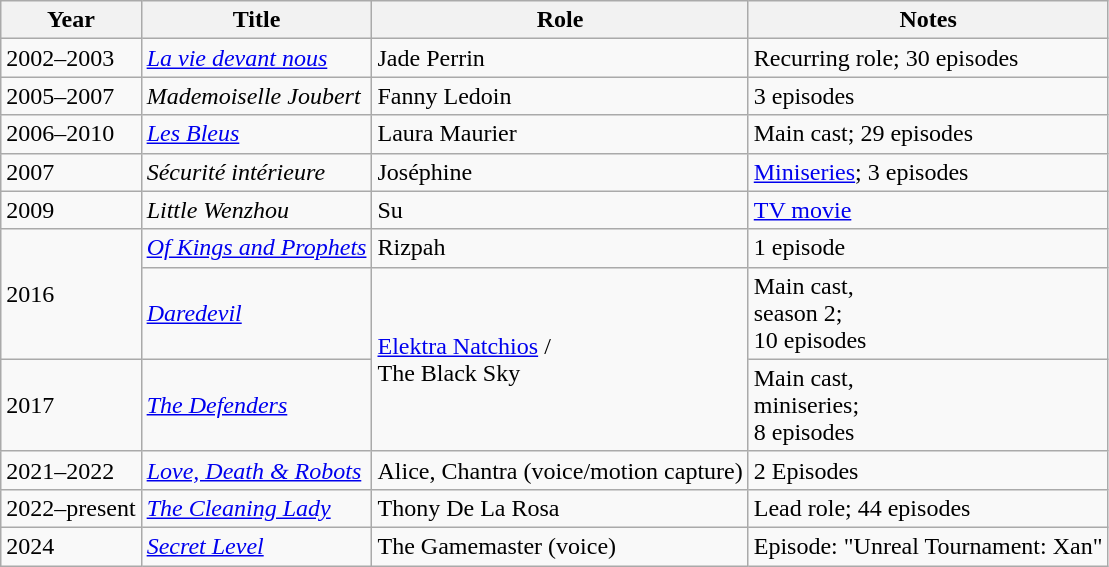<table class="wikitable sortable">
<tr>
<th>Year</th>
<th>Title</th>
<th>Role</th>
<th scope="col" class="unsortable">Notes</th>
</tr>
<tr>
<td>2002–2003</td>
<td><em><a href='#'>La vie devant nous</a></em></td>
<td>Jade Perrin</td>
<td>Recurring role; 30 episodes</td>
</tr>
<tr>
<td>2005–2007</td>
<td><em>Mademoiselle Joubert</em></td>
<td>Fanny Ledoin</td>
<td>3 episodes</td>
</tr>
<tr>
<td rowspan=1>2006–2010</td>
<td><em><a href='#'>Les Bleus</a></em></td>
<td>Laura Maurier</td>
<td>Main cast; 29 episodes</td>
</tr>
<tr>
<td>2007</td>
<td><em>Sécurité intérieure</em></td>
<td>Joséphine</td>
<td><a href='#'>Miniseries</a>; 3 episodes</td>
</tr>
<tr>
<td>2009</td>
<td><em>Little Wenzhou</em></td>
<td>Su</td>
<td><a href='#'>TV movie</a></td>
</tr>
<tr>
<td rowspan=2>2016</td>
<td><em><a href='#'>Of Kings and Prophets</a></em></td>
<td>Rizpah</td>
<td>1 episode</td>
</tr>
<tr>
<td><em><a href='#'>Daredevil</a></em></td>
<td rowspan="2"><a href='#'>Elektra Natchios</a> /<br>The Black Sky</td>
<td>Main cast, <br>season 2;<br>10 episodes</td>
</tr>
<tr>
<td>2017</td>
<td><em><a href='#'>The Defenders</a></em></td>
<td>Main cast, <br>miniseries;<br>8 episodes</td>
</tr>
<tr>
<td>2021–2022</td>
<td><em><a href='#'>Love, Death & Robots</a></em></td>
<td>Alice, Chantra (voice/motion capture)</td>
<td>2 Episodes</td>
</tr>
<tr>
<td>2022–present</td>
<td><em><a href='#'>The Cleaning Lady</a></em></td>
<td>Thony De La Rosa</td>
<td>Lead role; 44 episodes</td>
</tr>
<tr>
<td>2024</td>
<td><em><a href='#'>Secret Level</a></em></td>
<td>The Gamemaster (voice)</td>
<td>Episode: "Unreal Tournament: Xan"</td>
</tr>
</table>
